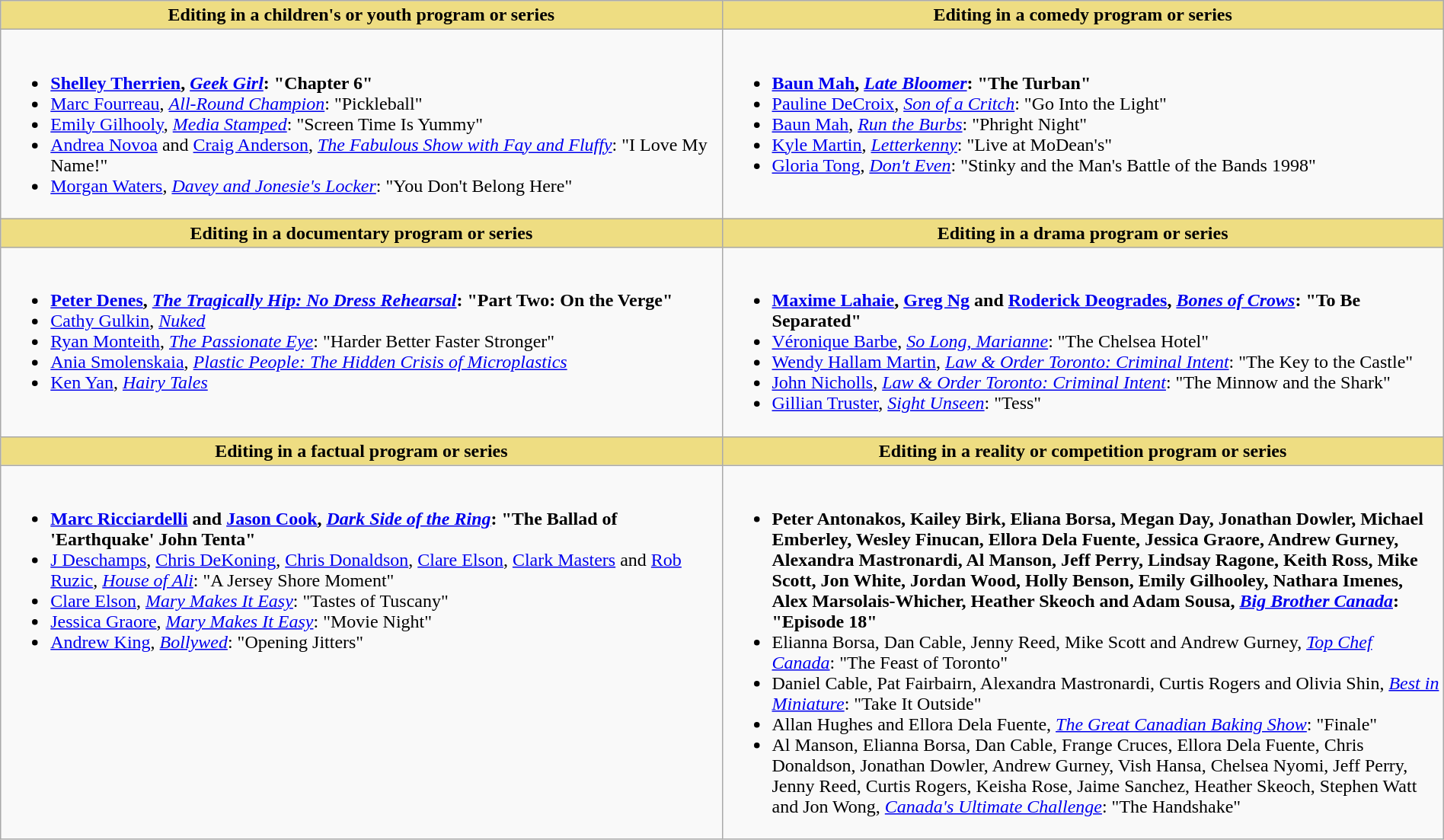<table class=wikitable width="100%">
<tr>
<th style="background:#EEDD82; width:50%">Editing in a children's or youth program or series</th>
<th style="background:#EEDD82; width:50%">Editing in a comedy program or series</th>
</tr>
<tr>
<td valign="top"><br><ul><li> <strong><a href='#'>Shelley Therrien</a>, <em><a href='#'>Geek Girl</a></em>: "Chapter 6"</strong></li><li><a href='#'>Marc Fourreau</a>, <em><a href='#'>All-Round Champion</a></em>: "Pickleball"</li><li><a href='#'>Emily Gilhooly</a>, <em><a href='#'>Media Stamped</a></em>: "Screen Time Is Yummy"</li><li><a href='#'>Andrea Novoa</a> and <a href='#'>Craig Anderson</a>, <em><a href='#'>The Fabulous Show with Fay and Fluffy</a></em>: "I Love My Name!"</li><li><a href='#'>Morgan Waters</a>, <em><a href='#'>Davey and Jonesie's Locker</a></em>: "You Don't Belong Here"</li></ul></td>
<td valign="top"><br><ul><li> <strong><a href='#'>Baun Mah</a>, <em><a href='#'>Late Bloomer</a></em>: "The Turban"</strong></li><li><a href='#'>Pauline DeCroix</a>, <em><a href='#'>Son of a Critch</a></em>: "Go Into the Light"</li><li><a href='#'>Baun Mah</a>, <em><a href='#'>Run the Burbs</a></em>: "Phright Night"</li><li><a href='#'>Kyle Martin</a>, <em><a href='#'>Letterkenny</a></em>: "Live at MoDean's"</li><li><a href='#'>Gloria Tong</a>, <em><a href='#'>Don't Even</a></em>: "Stinky and the Man's Battle of the Bands 1998"</li></ul></td>
</tr>
<tr>
<th style="background:#EEDD82; width:50%">Editing in a documentary program or series</th>
<th style="background:#EEDD82; width:50%">Editing in a drama program or series</th>
</tr>
<tr>
<td valign="top"><br><ul><li> <strong><a href='#'>Peter Denes</a>, <em><a href='#'>The Tragically Hip: No Dress Rehearsal</a></em>: "Part Two: On the Verge"</strong></li><li><a href='#'>Cathy Gulkin</a>, <em><a href='#'>Nuked</a></em></li><li><a href='#'>Ryan Monteith</a>, <em><a href='#'>The Passionate Eye</a></em>: "Harder Better Faster Stronger"</li><li><a href='#'>Ania Smolenskaia</a>, <em><a href='#'>Plastic People: The Hidden Crisis of Microplastics</a></em></li><li><a href='#'>Ken Yan</a>, <em><a href='#'>Hairy Tales</a></em></li></ul></td>
<td valign="top"><br><ul><li> <strong><a href='#'>Maxime Lahaie</a>, <a href='#'>Greg Ng</a> and <a href='#'>Roderick Deogrades</a>, <em><a href='#'>Bones of Crows</a></em>: "To Be Separated"</strong></li><li><a href='#'>Véronique Barbe</a>, <em><a href='#'>So Long, Marianne</a></em>: "The Chelsea Hotel"</li><li><a href='#'>Wendy Hallam Martin</a>, <em><a href='#'>Law & Order Toronto: Criminal Intent</a></em>: "The Key to the Castle"</li><li><a href='#'>John Nicholls</a>, <em><a href='#'>Law & Order Toronto: Criminal Intent</a></em>: "The Minnow and the Shark"</li><li><a href='#'>Gillian Truster</a>, <em><a href='#'>Sight Unseen</a></em>: "Tess"</li></ul></td>
</tr>
<tr>
<th style="background:#EEDD82; width:50%">Editing in a factual program or series</th>
<th style="background:#EEDD82; width:50%">Editing in a reality or competition program or series</th>
</tr>
<tr>
<td valign="top"><br><ul><li> <strong><a href='#'>Marc Ricciardelli</a> and <a href='#'>Jason Cook</a>, <em><a href='#'>Dark Side of the Ring</a></em>: "The Ballad of 'Earthquake' John Tenta"</strong></li><li><a href='#'>J Deschamps</a>, <a href='#'>Chris DeKoning</a>, <a href='#'>Chris Donaldson</a>, <a href='#'>Clare Elson</a>, <a href='#'>Clark Masters</a> and <a href='#'>Rob Ruzic</a>, <em><a href='#'>House of Ali</a></em>: "A Jersey Shore Moment"</li><li><a href='#'>Clare Elson</a>, <em><a href='#'>Mary Makes It Easy</a></em>: "Tastes of Tuscany"</li><li><a href='#'>Jessica Graore</a>, <em><a href='#'>Mary Makes It Easy</a></em>: "Movie Night"</li><li><a href='#'>Andrew King</a>, <em><a href='#'>Bollywed</a></em>: "Opening Jitters"</li></ul></td>
<td valign="top"><br><ul><li> <strong>Peter Antonakos, Kailey Birk, Eliana Borsa, Megan Day, Jonathan Dowler, Michael Emberley, Wesley Finucan, Ellora Dela Fuente, Jessica Graore, Andrew Gurney, Alexandra Mastronardi, Al Manson, Jeff Perry, Lindsay Ragone, Keith Ross, Mike Scott, Jon White, Jordan Wood, Holly Benson, Emily Gilhooley, Nathara Imenes, Alex Marsolais-Whicher, Heather Skeoch and Adam Sousa, <em><a href='#'>Big Brother Canada</a></em>: "Episode 18"</strong></li><li>Elianna Borsa, Dan Cable, Jenny Reed, Mike Scott and Andrew Gurney, <em><a href='#'>Top Chef Canada</a></em>: "The Feast of Toronto"</li><li>Daniel Cable, Pat Fairbairn, Alexandra Mastronardi, Curtis Rogers and Olivia Shin, <em><a href='#'>Best in Miniature</a></em>: "Take It Outside"</li><li>Allan Hughes and Ellora Dela Fuente, <em><a href='#'>The Great Canadian Baking Show</a></em>: "Finale"</li><li>Al Manson, Elianna Borsa, Dan Cable, Frange Cruces, Ellora Dela Fuente, Chris Donaldson, Jonathan Dowler, Andrew Gurney, Vish Hansa, Chelsea Nyomi, Jeff Perry, Jenny Reed, Curtis Rogers, Keisha Rose, Jaime Sanchez, Heather Skeoch, Stephen Watt and Jon Wong, <em><a href='#'>Canada's Ultimate Challenge</a></em>: "The Handshake"</li></ul></td>
</tr>
</table>
